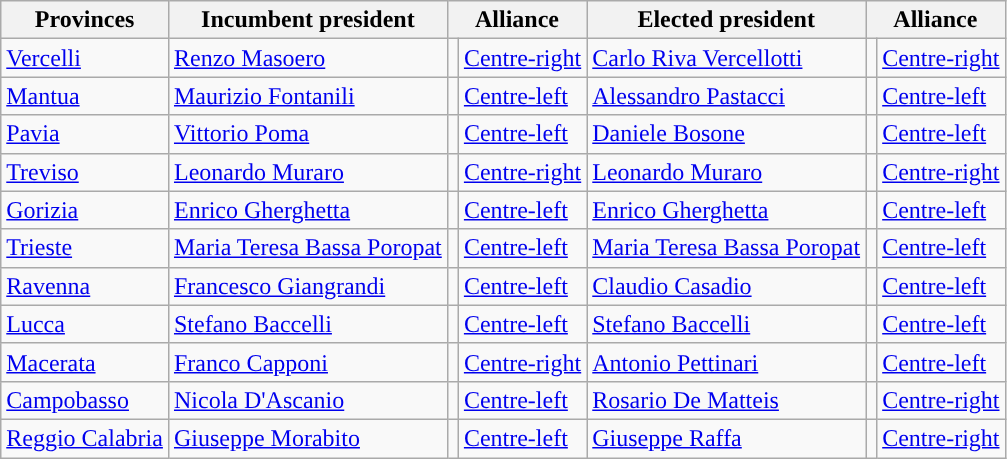<table class="wikitable sortable centre">
<tr>
<th>Provinces</th>
<th>Incumbent president</th>
<th colspan=2>Alliance</th>
<th>Elected president</th>
<th colspan=2>Alliance</th>
</tr>
<tr>
<td><a href='#'>Vercelli</a></td>
<td><a href='#'>Renzo Masoero</a></td>
<td></td>
<td><a href='#'>Centre-right</a></td>
<td><a href='#'>Carlo Riva Vercellotti</a></td>
<td></td>
<td><a href='#'>Centre-right</a></td>
</tr>
<tr>
<td><a href='#'>Mantua</a></td>
<td><a href='#'>Maurizio Fontanili</a></td>
<td></td>
<td><a href='#'>Centre-left</a></td>
<td><a href='#'>Alessandro Pastacci</a></td>
<td></td>
<td><a href='#'>Centre-left</a></td>
</tr>
<tr>
<td><a href='#'>Pavia</a></td>
<td><a href='#'>Vittorio Poma</a></td>
<td></td>
<td><a href='#'>Centre-left</a></td>
<td><a href='#'>Daniele Bosone</a></td>
<td></td>
<td><a href='#'>Centre-left</a></td>
</tr>
<tr>
<td><a href='#'>Treviso</a></td>
<td><a href='#'>Leonardo Muraro</a></td>
<td></td>
<td><a href='#'>Centre-right</a></td>
<td><a href='#'>Leonardo Muraro</a></td>
<td></td>
<td><a href='#'>Centre-right</a></td>
</tr>
<tr>
<td><a href='#'>Gorizia</a></td>
<td><a href='#'>Enrico Gherghetta</a></td>
<td></td>
<td><a href='#'>Centre-left</a></td>
<td><a href='#'>Enrico Gherghetta</a></td>
<td></td>
<td><a href='#'>Centre-left</a></td>
</tr>
<tr>
<td><a href='#'>Trieste</a></td>
<td><a href='#'>Maria Teresa Bassa Poropat</a></td>
<td></td>
<td><a href='#'>Centre-left</a></td>
<td><a href='#'>Maria Teresa Bassa Poropat</a></td>
<td></td>
<td><a href='#'>Centre-left</a></td>
</tr>
<tr>
<td><a href='#'>Ravenna</a></td>
<td><a href='#'>Francesco Giangrandi</a></td>
<td></td>
<td><a href='#'>Centre-left</a></td>
<td><a href='#'>Claudio Casadio</a></td>
<td></td>
<td><a href='#'>Centre-left</a></td>
</tr>
<tr>
<td><a href='#'>Lucca</a></td>
<td><a href='#'>Stefano Baccelli</a></td>
<td></td>
<td><a href='#'>Centre-left</a></td>
<td><a href='#'>Stefano Baccelli</a></td>
<td></td>
<td><a href='#'>Centre-left</a></td>
</tr>
<tr>
<td><a href='#'>Macerata</a></td>
<td><a href='#'>Franco Capponi</a></td>
<td></td>
<td><a href='#'>Centre-right</a></td>
<td><a href='#'>Antonio Pettinari</a></td>
<td></td>
<td><a href='#'>Centre-left</a></td>
</tr>
<tr>
<td><a href='#'>Campobasso</a></td>
<td><a href='#'>Nicola D'Ascanio</a></td>
<td></td>
<td><a href='#'>Centre-left</a></td>
<td><a href='#'>Rosario De Matteis</a></td>
<td></td>
<td><a href='#'>Centre-right</a></td>
</tr>
<tr>
<td><a href='#'>Reggio Calabria</a></td>
<td><a href='#'>Giuseppe Morabito</a></td>
<td></td>
<td><a href='#'>Centre-left</a></td>
<td><a href='#'>Giuseppe Raffa</a></td>
<td></td>
<td><a href='#'>Centre-right</a></td>
</tr>
</table>
